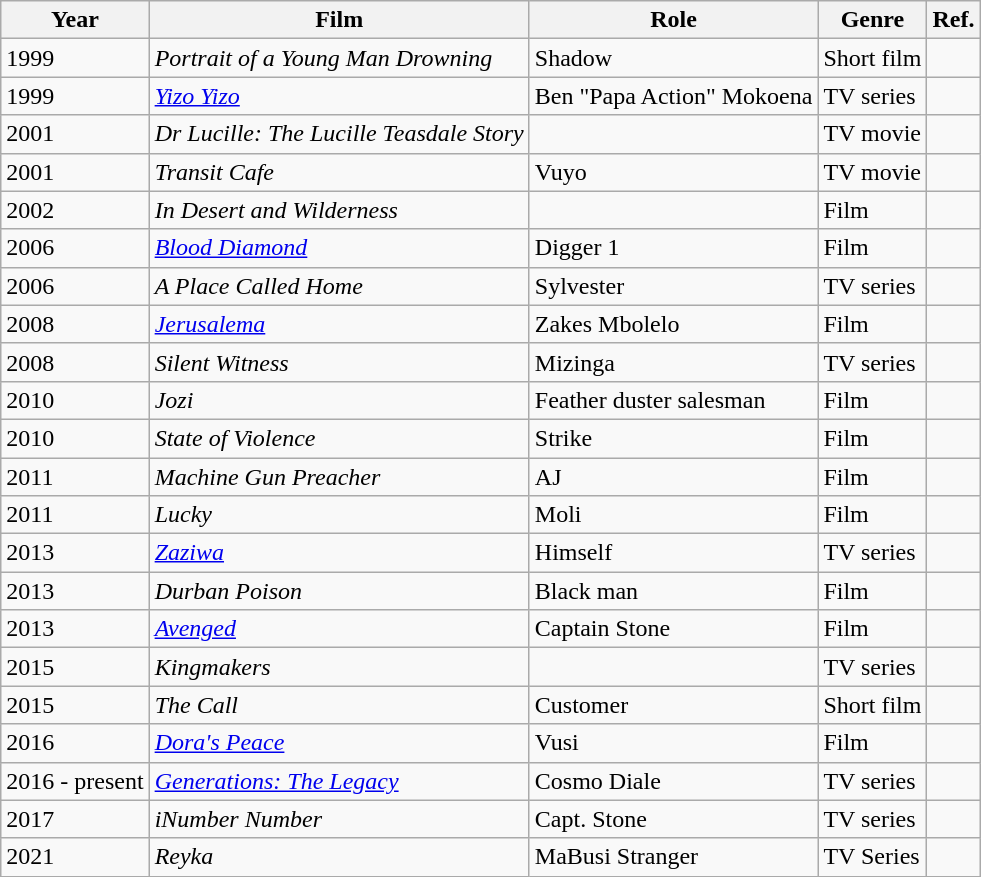<table class="wikitable">
<tr>
<th>Year</th>
<th>Film</th>
<th>Role</th>
<th>Genre</th>
<th>Ref.</th>
</tr>
<tr>
<td>1999</td>
<td><em>Portrait of a Young Man Drowning</em></td>
<td>Shadow</td>
<td>Short film</td>
<td></td>
</tr>
<tr>
<td>1999</td>
<td><em><a href='#'>Yizo Yizo</a></em></td>
<td>Ben "Papa Action" Mokoena</td>
<td>TV series</td>
<td></td>
</tr>
<tr>
<td>2001</td>
<td><em>Dr Lucille: The Lucille Teasdale Story</em></td>
<td></td>
<td>TV movie</td>
<td></td>
</tr>
<tr>
<td>2001</td>
<td><em>Transit Cafe</em></td>
<td>Vuyo</td>
<td>TV movie</td>
<td></td>
</tr>
<tr>
<td>2002</td>
<td><em>In Desert and Wilderness</em></td>
<td></td>
<td>Film</td>
<td></td>
</tr>
<tr>
<td>2006</td>
<td><em><a href='#'>Blood Diamond</a></em></td>
<td>Digger 1</td>
<td>Film</td>
<td></td>
</tr>
<tr>
<td>2006</td>
<td><em>A Place Called Home</em></td>
<td>Sylvester</td>
<td>TV series</td>
<td></td>
</tr>
<tr>
<td>2008</td>
<td><em><a href='#'>Jerusalema</a></em></td>
<td>Zakes Mbolelo</td>
<td>Film</td>
<td></td>
</tr>
<tr>
<td>2008</td>
<td><em>Silent Witness</em></td>
<td>Mizinga</td>
<td>TV series</td>
<td></td>
</tr>
<tr>
<td>2010</td>
<td><em>Jozi</em></td>
<td>Feather duster salesman</td>
<td>Film</td>
<td></td>
</tr>
<tr>
<td>2010</td>
<td><em>State of Violence</em></td>
<td>Strike</td>
<td>Film</td>
<td></td>
</tr>
<tr>
<td>2011</td>
<td><em>Machine Gun Preacher</em></td>
<td>AJ</td>
<td>Film</td>
<td></td>
</tr>
<tr>
<td>2011</td>
<td><em>Lucky</em></td>
<td>Moli</td>
<td>Film</td>
<td></td>
</tr>
<tr>
<td>2013</td>
<td><em><a href='#'>Zaziwa</a></em></td>
<td>Himself</td>
<td>TV series</td>
<td></td>
</tr>
<tr>
<td>2013</td>
<td><em>Durban Poison</em></td>
<td>Black man</td>
<td>Film</td>
<td></td>
</tr>
<tr>
<td>2013</td>
<td><em><a href='#'>Avenged</a></em></td>
<td>Captain Stone</td>
<td>Film</td>
<td></td>
</tr>
<tr>
<td>2015</td>
<td><em>Kingmakers</em></td>
<td></td>
<td>TV series</td>
<td></td>
</tr>
<tr>
<td>2015</td>
<td><em>The Call</em></td>
<td>Customer</td>
<td>Short film</td>
<td></td>
</tr>
<tr>
<td>2016</td>
<td><em><a href='#'>Dora's Peace</a></em></td>
<td>Vusi</td>
<td>Film</td>
<td></td>
</tr>
<tr>
<td>2016 - present</td>
<td><em><a href='#'>Generations: The Legacy</a></em></td>
<td>Cosmo Diale</td>
<td>TV series</td>
<td></td>
</tr>
<tr>
<td>2017</td>
<td><em>iNumber Number</em></td>
<td>Capt. Stone</td>
<td>TV series</td>
<td></td>
</tr>
<tr>
<td>2021</td>
<td><em>Reyka</em></td>
<td>MaBusi Stranger</td>
<td>TV Series</td>
<td></td>
</tr>
</table>
